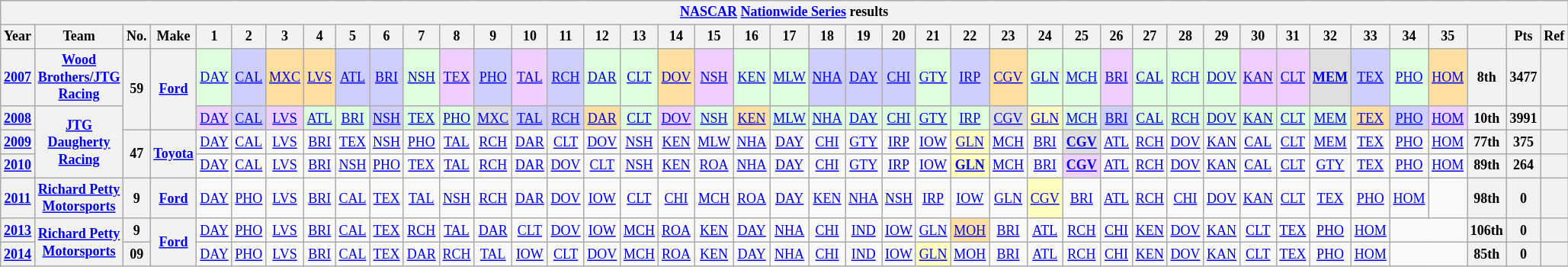<table class="wikitable" style="text-align:center; font-size:75%">
<tr>
<th colspan=42><a href='#'>NASCAR</a> <a href='#'>Nationwide Series</a> results</th>
</tr>
<tr>
<th>Year</th>
<th>Team</th>
<th>No.</th>
<th>Make</th>
<th>1</th>
<th>2</th>
<th>3</th>
<th>4</th>
<th>5</th>
<th>6</th>
<th>7</th>
<th>8</th>
<th>9</th>
<th>10</th>
<th>11</th>
<th>12</th>
<th>13</th>
<th>14</th>
<th>15</th>
<th>16</th>
<th>17</th>
<th>18</th>
<th>19</th>
<th>20</th>
<th>21</th>
<th>22</th>
<th>23</th>
<th>24</th>
<th>25</th>
<th>26</th>
<th>27</th>
<th>28</th>
<th>29</th>
<th>30</th>
<th>31</th>
<th>32</th>
<th>33</th>
<th>34</th>
<th>35</th>
<th></th>
<th>Pts</th>
<th>Ref</th>
</tr>
<tr>
<th><a href='#'>2007</a></th>
<th><a href='#'>Wood Brothers/JTG Racing</a></th>
<th rowspan=2>59</th>
<th rowspan=2><a href='#'>Ford</a></th>
<td style="background:#DFFFDF;"><a href='#'>DAY</a><br></td>
<td style="background:#CFCFFF;"><a href='#'>CAL</a><br></td>
<td style="background:#FFDF9F;"><a href='#'>MXC</a><br></td>
<td style="background:#FFDF9F;"><a href='#'>LVS</a><br></td>
<td style="background:#CFCFFF;"><a href='#'>ATL</a><br></td>
<td style="background:#CFCFFF;"><a href='#'>BRI</a><br></td>
<td style="background:#DFFFDF;"><a href='#'>NSH</a><br></td>
<td style="background:#EFCFFF;"><a href='#'>TEX</a><br></td>
<td style="background:#CFCFFF;"><a href='#'>PHO</a><br></td>
<td style="background:#EFCFFF;"><a href='#'>TAL</a><br></td>
<td style="background:#CFCFFF;"><a href='#'>RCH</a><br></td>
<td style="background:#DFFFDF;"><a href='#'>DAR</a><br></td>
<td style="background:#DFFFDF;"><a href='#'>CLT</a><br></td>
<td style="background:#FFDF9F;"><a href='#'>DOV</a><br></td>
<td style="background:#EFCFFF;"><a href='#'>NSH</a><br></td>
<td style="background:#DFFFDF;"><a href='#'>KEN</a><br></td>
<td style="background:#DFFFDF;"><a href='#'>MLW</a><br></td>
<td style="background:#CFCFFF;"><a href='#'>NHA</a><br></td>
<td style="background:#CFCFFF;"><a href='#'>DAY</a><br></td>
<td style="background:#CFCFFF;"><a href='#'>CHI</a><br></td>
<td style="background:#DFFFDF;"><a href='#'>GTY</a><br></td>
<td style="background:#CFCFFF;"><a href='#'>IRP</a><br></td>
<td style="background:#FFDF9F;"><a href='#'>CGV</a><br></td>
<td style="background:#DFFFDF;"><a href='#'>GLN</a><br></td>
<td style="background:#DFFFDF;"><a href='#'>MCH</a><br></td>
<td style="background:#EFCFFF;"><a href='#'>BRI</a><br></td>
<td style="background:#DFFFDF;"><a href='#'>CAL</a><br></td>
<td style="background:#DFFFDF;"><a href='#'>RCH</a><br></td>
<td style="background:#DFFFDF;"><a href='#'>DOV</a><br></td>
<td style="background:#EFCFFF;"><a href='#'>KAN</a><br></td>
<td style="background:#EFCFFF;"><a href='#'>CLT</a><br></td>
<td style="background:#DFDFDF;"><strong><a href='#'>MEM</a></strong><br></td>
<td style="background:#CFCFFF;"><a href='#'>TEX</a><br></td>
<td style="background:#DFFFDF;"><a href='#'>PHO</a><br></td>
<td style="background:#FFDF9F;"><a href='#'>HOM</a><br></td>
<th>8th</th>
<th>3477</th>
<th></th>
</tr>
<tr>
<th><a href='#'>2008</a></th>
<th rowspan=3><a href='#'>JTG Daugherty Racing</a></th>
<td style="background:#EFCFFF;"><a href='#'>DAY</a><br></td>
<td style="background:#CFCFFF;"><a href='#'>CAL</a><br></td>
<td style="background:#EFCFFF;"><a href='#'>LVS</a><br></td>
<td style="background:#DFFFDF;"><a href='#'>ATL</a><br></td>
<td style="background:#DFFFDF;"><a href='#'>BRI</a><br></td>
<td style="background:#CFCFFF;"><a href='#'>NSH</a><br></td>
<td style="background:#DFFFDF;"><a href='#'>TEX</a><br></td>
<td style="background:#DFFFDF;"><a href='#'>PHO</a><br></td>
<td style="background:#DFDFDF;"><a href='#'>MXC</a><br></td>
<td style="background:#CFCFFF;"><a href='#'>TAL</a><br></td>
<td style="background:#CFCFFF;"><a href='#'>RCH</a><br></td>
<td style="background:#FFDF9F;"><a href='#'>DAR</a><br></td>
<td style="background:#DFFFDF;"><a href='#'>CLT</a><br></td>
<td style="background:#EFCFFF;"><a href='#'>DOV</a><br></td>
<td style="background:#DFFFDF;"><a href='#'>NSH</a><br></td>
<td style="background:#FFDF9F;"><a href='#'>KEN</a><br></td>
<td style="background:#DFFFDF;"><a href='#'>MLW</a><br></td>
<td style="background:#DFFFDF;"><a href='#'>NHA</a><br></td>
<td style="background:#DFFFDF;"><a href='#'>DAY</a><br></td>
<td style="background:#DFFFDF;"><a href='#'>CHI</a><br></td>
<td style="background:#DFFFDF;"><a href='#'>GTY</a><br></td>
<td style="background:#DFFFDF;"><a href='#'>IRP</a><br></td>
<td style="background:#DFDFDF;"><a href='#'>CGV</a><br></td>
<td style="background:#FFFFBF;"><a href='#'>GLN</a><br></td>
<td style="background:#DFFFDF;"><a href='#'>MCH</a><br></td>
<td style="background:#CFCFFF;"><a href='#'>BRI</a><br></td>
<td style="background:#DFFFDF;"><a href='#'>CAL</a><br></td>
<td style="background:#DFFFDF;"><a href='#'>RCH</a><br></td>
<td style="background:#DFFFDF;"><a href='#'>DOV</a><br></td>
<td style="background:#DFFFDF;"><a href='#'>KAN</a><br></td>
<td style="background:#DFFFDF;"><a href='#'>CLT</a><br></td>
<td style="background:#DFFFDF;"><a href='#'>MEM</a><br></td>
<td style="background:#FFDF9F;"><a href='#'>TEX</a><br></td>
<td style="background:#CFCFFF;"><a href='#'>PHO</a><br></td>
<td style="background:#EFCFFF;"><a href='#'>HOM</a><br></td>
<th>10th</th>
<th>3991</th>
<th></th>
</tr>
<tr>
<th><a href='#'>2009</a></th>
<th rowspan=2>47</th>
<th rowspan=2><a href='#'>Toyota</a></th>
<td><a href='#'>DAY</a></td>
<td><a href='#'>CAL</a></td>
<td><a href='#'>LVS</a></td>
<td><a href='#'>BRI</a></td>
<td><a href='#'>TEX</a></td>
<td><a href='#'>NSH</a></td>
<td><a href='#'>PHO</a></td>
<td><a href='#'>TAL</a></td>
<td><a href='#'>RCH</a></td>
<td><a href='#'>DAR</a></td>
<td><a href='#'>CLT</a></td>
<td><a href='#'>DOV</a></td>
<td><a href='#'>NSH</a></td>
<td><a href='#'>KEN</a></td>
<td><a href='#'>MLW</a></td>
<td><a href='#'>NHA</a></td>
<td><a href='#'>DAY</a></td>
<td><a href='#'>CHI</a></td>
<td><a href='#'>GTY</a></td>
<td><a href='#'>IRP</a></td>
<td><a href='#'>IOW</a></td>
<td style="background:#FFFFBF;"><a href='#'>GLN</a><br></td>
<td><a href='#'>MCH</a></td>
<td><a href='#'>BRI</a></td>
<td style="background:#DFDFDF;"><strong><a href='#'>CGV</a></strong><br></td>
<td><a href='#'>ATL</a></td>
<td><a href='#'>RCH</a></td>
<td><a href='#'>DOV</a></td>
<td><a href='#'>KAN</a></td>
<td><a href='#'>CAL</a></td>
<td><a href='#'>CLT</a></td>
<td><a href='#'>MEM</a></td>
<td><a href='#'>TEX</a></td>
<td><a href='#'>PHO</a></td>
<td><a href='#'>HOM</a></td>
<th>77th</th>
<th>375</th>
<th></th>
</tr>
<tr>
<th><a href='#'>2010</a></th>
<td><a href='#'>DAY</a></td>
<td><a href='#'>CAL</a></td>
<td><a href='#'>LVS</a></td>
<td><a href='#'>BRI</a></td>
<td><a href='#'>NSH</a></td>
<td><a href='#'>PHO</a></td>
<td><a href='#'>TEX</a></td>
<td><a href='#'>TAL</a></td>
<td><a href='#'>RCH</a></td>
<td><a href='#'>DAR</a></td>
<td><a href='#'>DOV</a></td>
<td><a href='#'>CLT</a></td>
<td><a href='#'>NSH</a></td>
<td><a href='#'>KEN</a></td>
<td><a href='#'>ROA</a></td>
<td><a href='#'>NHA</a></td>
<td><a href='#'>DAY</a></td>
<td><a href='#'>CHI</a></td>
<td><a href='#'>GTY</a></td>
<td><a href='#'>IRP</a></td>
<td><a href='#'>IOW</a></td>
<td style="background:#FFFFBF;"><strong><a href='#'>GLN</a></strong><br></td>
<td><a href='#'>MCH</a></td>
<td><a href='#'>BRI</a></td>
<td style="background:#EFCFFF;"><strong><a href='#'>CGV</a></strong><br></td>
<td><a href='#'>ATL</a></td>
<td><a href='#'>RCH</a></td>
<td><a href='#'>DOV</a></td>
<td><a href='#'>KAN</a></td>
<td><a href='#'>CAL</a></td>
<td><a href='#'>CLT</a></td>
<td><a href='#'>GTY</a></td>
<td><a href='#'>TEX</a></td>
<td><a href='#'>PHO</a></td>
<td><a href='#'>HOM</a></td>
<th>89th</th>
<th>264</th>
<th></th>
</tr>
<tr>
<th><a href='#'>2011</a></th>
<th><a href='#'>Richard Petty Motorsports</a></th>
<th>9</th>
<th><a href='#'>Ford</a></th>
<td><a href='#'>DAY</a></td>
<td><a href='#'>PHO</a></td>
<td><a href='#'>LVS</a></td>
<td><a href='#'>BRI</a></td>
<td><a href='#'>CAL</a></td>
<td><a href='#'>TEX</a></td>
<td><a href='#'>TAL</a></td>
<td><a href='#'>NSH</a></td>
<td><a href='#'>RCH</a></td>
<td><a href='#'>DAR</a></td>
<td><a href='#'>DOV</a></td>
<td><a href='#'>IOW</a></td>
<td><a href='#'>CLT</a></td>
<td><a href='#'>CHI</a></td>
<td><a href='#'>MCH</a></td>
<td><a href='#'>ROA</a></td>
<td><a href='#'>DAY</a></td>
<td><a href='#'>KEN</a></td>
<td><a href='#'>NHA</a></td>
<td><a href='#'>NSH</a></td>
<td><a href='#'>IRP</a></td>
<td><a href='#'>IOW</a></td>
<td><a href='#'>GLN</a></td>
<td style="background:#FFFFBF;"><a href='#'>CGV</a><br></td>
<td><a href='#'>BRI</a></td>
<td><a href='#'>ATL</a></td>
<td><a href='#'>RCH</a></td>
<td><a href='#'>CHI</a></td>
<td><a href='#'>DOV</a></td>
<td><a href='#'>KAN</a></td>
<td><a href='#'>CLT</a></td>
<td><a href='#'>TEX</a></td>
<td><a href='#'>PHO</a></td>
<td><a href='#'>HOM</a></td>
<td></td>
<th>98th</th>
<th>0</th>
<th></th>
</tr>
<tr>
<th><a href='#'>2013</a></th>
<th rowspan="2"><a href='#'>Richard Petty Motorsports</a></th>
<th>9</th>
<th rowspan="2"><a href='#'>Ford</a></th>
<td><a href='#'>DAY</a></td>
<td><a href='#'>PHO</a></td>
<td><a href='#'>LVS</a></td>
<td><a href='#'>BRI</a></td>
<td><a href='#'>CAL</a></td>
<td><a href='#'>TEX</a></td>
<td><a href='#'>RCH</a></td>
<td><a href='#'>TAL</a></td>
<td><a href='#'>DAR</a></td>
<td><a href='#'>CLT</a></td>
<td><a href='#'>DOV</a></td>
<td><a href='#'>IOW</a></td>
<td><a href='#'>MCH</a></td>
<td><a href='#'>ROA</a></td>
<td><a href='#'>KEN</a></td>
<td><a href='#'>DAY</a></td>
<td><a href='#'>NHA</a></td>
<td><a href='#'>CHI</a></td>
<td><a href='#'>IND</a></td>
<td><a href='#'>IOW</a></td>
<td><a href='#'>GLN</a></td>
<td style="background:#FFDF9F;"><a href='#'>MOH</a><br></td>
<td><a href='#'>BRI</a></td>
<td><a href='#'>ATL</a></td>
<td><a href='#'>RCH</a></td>
<td><a href='#'>CHI</a></td>
<td><a href='#'>KEN</a></td>
<td><a href='#'>DOV</a></td>
<td><a href='#'>KAN</a></td>
<td><a href='#'>CLT</a></td>
<td><a href='#'>TEX</a></td>
<td><a href='#'>PHO</a></td>
<td><a href='#'>HOM</a></td>
<td colspan=2></td>
<th>106th</th>
<th>0</th>
<th></th>
</tr>
<tr>
<th><a href='#'>2014</a></th>
<th>09</th>
<td><a href='#'>DAY</a></td>
<td><a href='#'>PHO</a></td>
<td><a href='#'>LVS</a></td>
<td><a href='#'>BRI</a></td>
<td><a href='#'>CAL</a></td>
<td><a href='#'>TEX</a></td>
<td><a href='#'>DAR</a></td>
<td><a href='#'>RCH</a></td>
<td><a href='#'>TAL</a></td>
<td><a href='#'>IOW</a></td>
<td><a href='#'>CLT</a></td>
<td><a href='#'>DOV</a></td>
<td><a href='#'>MCH</a></td>
<td><a href='#'>ROA</a></td>
<td><a href='#'>KEN</a></td>
<td><a href='#'>DAY</a></td>
<td><a href='#'>NHA</a></td>
<td><a href='#'>CHI</a></td>
<td><a href='#'>IND</a></td>
<td><a href='#'>IOW</a></td>
<td style="background:#FFFFBF;"><a href='#'>GLN</a><br></td>
<td><a href='#'>MOH</a></td>
<td><a href='#'>BRI</a></td>
<td><a href='#'>ATL</a></td>
<td><a href='#'>RCH</a></td>
<td><a href='#'>CHI</a></td>
<td><a href='#'>KEN</a></td>
<td><a href='#'>DOV</a></td>
<td><a href='#'>KAN</a></td>
<td><a href='#'>CLT</a></td>
<td><a href='#'>TEX</a></td>
<td><a href='#'>PHO</a></td>
<td><a href='#'>HOM</a></td>
<td colspan=2></td>
<th>85th</th>
<th>0</th>
<th></th>
</tr>
</table>
